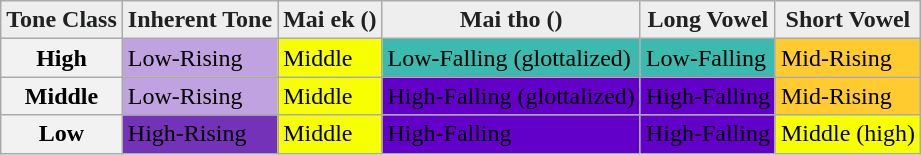<table class="wikitable">
<tr ----bgcolor="#eeeeee">
<th style="font-weight:bold; background-color:rgb(238, 238, 238); color:rgb(32, 33, 34);">Tone Class</th>
<th style="font-weight:bold; background-color:rgb(238, 238, 238); color:rgb(32, 33, 34);">Inherent Tone</th>
<th style="font-weight:bold; background-color:rgb(238, 238, 238); color:rgb(32, 33, 34);">Mai ek ()</th>
<th style="font-weight:bold; background-color:rgb(238, 238, 238); color:rgb(32, 33, 34);">Mai tho ()</th>
<th style="font-weight:bold; background-color:rgb(238, 238, 238); color:rgb(32, 33, 34);">Long Vowel</th>
<th style="font-weight:bold; background-color:rgb(238, 238, 238); color:rgb(32, 33, 34);">Short Vowel</th>
</tr>
<tr>
<th>High</th>
<td style="background-color:#c1a2e1;">Low-Rising</td>
<td style="background-color:#f8ff00;">Middle</td>
<td style="background-color:#3dbaaf;">Low-Falling (glottalized)</td>
<td style="background-color:#3dbaaf;">Low-Falling</td>
<td style="background-color:#ffcb2f;">Mid-Rising</td>
</tr>
<tr>
<th>Middle</th>
<td style="background-color:#c1a2e1;">Low-Rising</td>
<td style="background-color:#f8ff00;">Middle</td>
<td style="background-color:#6200c9;">High-Falling (glottalized)</td>
<td style="background-color:#6200c9;">High-Falling</td>
<td style="background-color:#ffcb2f;">Mid-Rising</td>
</tr>
<tr>
<th>Low</th>
<td style="background-color:#7432b9;">High-Rising</td>
<td style="background-color:#f8ff00;">Middle</td>
<td style="background-color:#6200c9;">High-Falling</td>
<td style="background-color:#6200c9;">High-Falling</td>
<td style="background-color:#f8ff00;">Middle (high)</td>
</tr>
</table>
